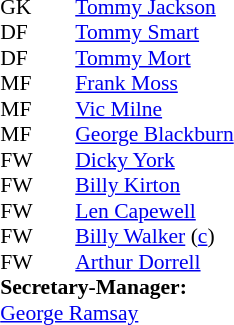<table cellspacing="0" cellpadding="0" style="font-size:90%; margin:0.2em auto;">
<tr>
<th width="25"></th>
<th width="25"></th>
</tr>
<tr>
<td>GK</td>
<td></td>
<td> <a href='#'>Tommy Jackson</a></td>
</tr>
<tr>
<td>DF</td>
<td></td>
<td> <a href='#'>Tommy Smart</a></td>
</tr>
<tr>
<td>DF</td>
<td></td>
<td> <a href='#'>Tommy Mort</a></td>
</tr>
<tr>
<td>MF</td>
<td></td>
<td> <a href='#'>Frank Moss</a></td>
</tr>
<tr>
<td>MF</td>
<td></td>
<td> <a href='#'>Vic Milne</a></td>
</tr>
<tr>
<td>MF</td>
<td></td>
<td> <a href='#'>George Blackburn</a></td>
</tr>
<tr>
<td>FW</td>
<td></td>
<td> <a href='#'>Dicky York</a></td>
</tr>
<tr>
<td>FW</td>
<td></td>
<td> <a href='#'>Billy Kirton</a></td>
</tr>
<tr>
<td>FW</td>
<td></td>
<td> <a href='#'>Len Capewell</a></td>
</tr>
<tr>
<td>FW</td>
<td></td>
<td> <a href='#'>Billy Walker</a> (<a href='#'>c</a>)</td>
</tr>
<tr>
<td>FW</td>
<td></td>
<td> <a href='#'>Arthur Dorrell</a></td>
</tr>
<tr>
<td colspan=4><strong>Secretary-Manager:</strong></td>
</tr>
<tr>
<td colspan="4"> <a href='#'>George Ramsay</a></td>
</tr>
</table>
